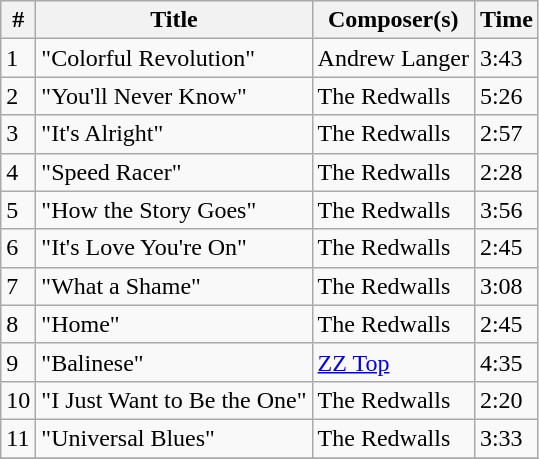<table class="wikitable">
<tr>
<th>#</th>
<th>Title</th>
<th>Composer(s)</th>
<th>Time</th>
</tr>
<tr>
<td>1</td>
<td>"Colorful Revolution"</td>
<td>Andrew Langer</td>
<td>3:43</td>
</tr>
<tr>
<td>2</td>
<td>"You'll Never Know"</td>
<td>The Redwalls</td>
<td>5:26</td>
</tr>
<tr>
<td>3</td>
<td>"It's Alright"</td>
<td>The Redwalls</td>
<td>2:57</td>
</tr>
<tr>
<td>4</td>
<td>"Speed Racer"</td>
<td>The Redwalls</td>
<td>2:28</td>
</tr>
<tr>
<td>5</td>
<td>"How the Story Goes"</td>
<td>The Redwalls</td>
<td>3:56</td>
</tr>
<tr>
<td>6</td>
<td>"It's Love You're On"</td>
<td>The Redwalls</td>
<td>2:45</td>
</tr>
<tr>
<td>7</td>
<td>"What a Shame"</td>
<td>The Redwalls</td>
<td>3:08</td>
</tr>
<tr>
<td>8</td>
<td>"Home"</td>
<td>The Redwalls</td>
<td>2:45</td>
</tr>
<tr>
<td>9</td>
<td>"Balinese"</td>
<td><a href='#'>ZZ Top</a></td>
<td>4:35</td>
</tr>
<tr>
<td>10</td>
<td>"I Just Want to Be the One"</td>
<td>The Redwalls</td>
<td>2:20</td>
</tr>
<tr>
<td>11</td>
<td>"Universal Blues"</td>
<td>The Redwalls</td>
<td>3:33</td>
</tr>
<tr>
</tr>
</table>
